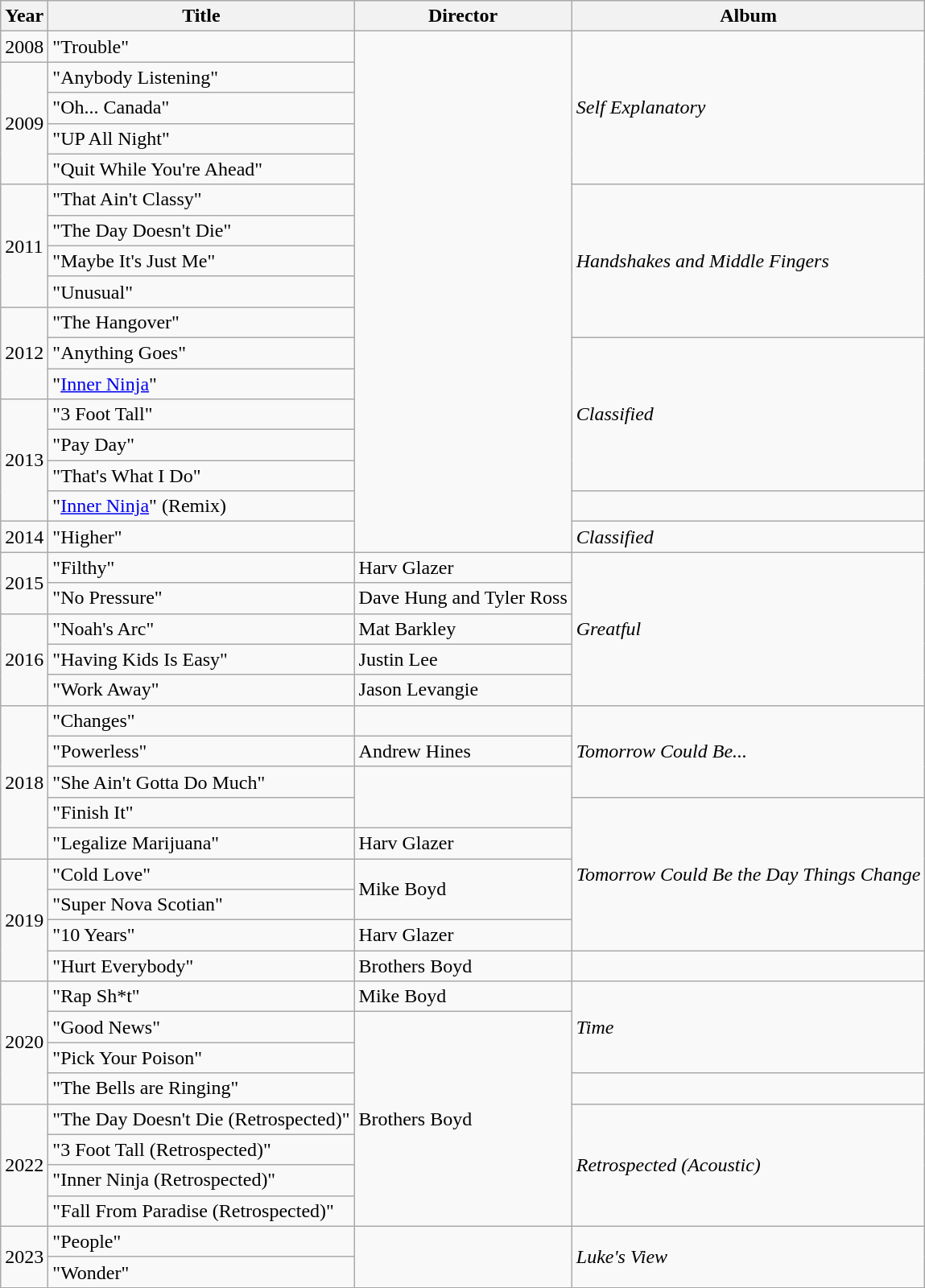<table class="wikitable">
<tr>
<th>Year</th>
<th>Title</th>
<th>Director</th>
<th>Album</th>
</tr>
<tr>
<td>2008</td>
<td>"Trouble"</td>
<td rowspan=17></td>
<td rowspan=5><em>Self Explanatory</em></td>
</tr>
<tr>
<td rowspan=4>2009</td>
<td>"Anybody Listening"</td>
</tr>
<tr>
<td>"Oh... Canada"</td>
</tr>
<tr>
<td>"UP All Night"</td>
</tr>
<tr>
<td>"Quit While You're Ahead"<br> </td>
</tr>
<tr>
<td rowspan=4>2011</td>
<td>"That Ain't Classy"<br> </td>
<td rowspan=5><em>Handshakes and Middle Fingers</em></td>
</tr>
<tr>
<td>"The Day Doesn't Die"<br> </td>
</tr>
<tr>
<td>"Maybe It's Just Me"<br> </td>
</tr>
<tr>
<td>"Unusual"<br> </td>
</tr>
<tr>
<td rowspan=3>2012</td>
<td>"The Hangover"<br> </td>
</tr>
<tr>
<td>"Anything Goes"<br> </td>
<td rowspan=5><em>Classified</em></td>
</tr>
<tr>
<td>"<a href='#'>Inner Ninja</a>"<br> </td>
</tr>
<tr>
<td rowspan=4>2013</td>
<td>"3 Foot Tall"</td>
</tr>
<tr>
<td>"Pay Day"</td>
</tr>
<tr>
<td>"That's What I Do"</td>
</tr>
<tr>
<td>"<a href='#'>Inner Ninja</a>" (Remix)<br> </td>
<td></td>
</tr>
<tr>
<td>2014</td>
<td>"Higher"<br> </td>
<td><em>Classified</em></td>
</tr>
<tr>
<td rowspan=2>2015</td>
<td>"Filthy"<br> </td>
<td>Harv Glazer</td>
<td rowspan=5><em>Greatful</em></td>
</tr>
<tr>
<td>"No Pressure"<br> </td>
<td>Dave Hung and Tyler Ross</td>
</tr>
<tr>
<td rowspan=3>2016</td>
<td>"Noah's Arc"<br> </td>
<td>Mat Barkley</td>
</tr>
<tr>
<td>"Having Kids Is Easy"</td>
<td>Justin Lee</td>
</tr>
<tr>
<td>"Work Away"<br> </td>
<td>Jason Levangie</td>
</tr>
<tr>
<td rowspan=5>2018</td>
<td>"Changes"<br> </td>
<td></td>
<td rowspan=3><em>Tomorrow Could Be...</em></td>
</tr>
<tr>
<td>"Powerless"</td>
<td>Andrew Hines</td>
</tr>
<tr>
<td>"She Ain't Gotta Do Much"</td>
<td rowspan=2></td>
</tr>
<tr>
<td>"Finish It"</td>
<td rowspan=5><em>Tomorrow Could Be the Day Things Change</em></td>
</tr>
<tr>
<td>"Legalize Marijuana"</td>
<td>Harv Glazer</td>
</tr>
<tr>
<td rowspan=4>2019</td>
<td>"Cold Love"<br> </td>
<td rowspan=2>Mike Boyd</td>
</tr>
<tr>
<td>"Super Nova Scotian"</td>
</tr>
<tr>
<td>"10 Years"</td>
<td>Harv Glazer</td>
</tr>
<tr>
<td>"Hurt Everybody"<br> </td>
<td>Brothers Boyd</td>
<td></td>
</tr>
<tr>
<td rowspan=4>2020</td>
<td>"Rap Sh*t"<br> </td>
<td>Mike Boyd</td>
<td rowspan=3><em>Time</em></td>
</tr>
<tr>
<td>"Good News"<br> </td>
<td rowspan=7>Brothers Boyd</td>
</tr>
<tr>
<td>"Pick Your Poison"</td>
</tr>
<tr>
<td>"The Bells are Ringing"<br> </td>
<td></td>
</tr>
<tr>
<td rowspan=4>2022</td>
<td>"The Day Doesn't Die (Retrospected)"</td>
<td rowspan=4><em>Retrospected (Acoustic)</em></td>
</tr>
<tr>
<td>"3 Foot Tall (Retrospected)"<br> </td>
</tr>
<tr>
<td>"Inner Ninja (Retrospected)"<br> </td>
</tr>
<tr>
<td>"Fall From Paradise (Retrospected)"</td>
</tr>
<tr>
<td rowspan=2>2023</td>
<td>"People"</td>
<td rowspan=2></td>
<td rowspan=2><em>Luke's View</em></td>
</tr>
<tr>
<td>"Wonder"<br> </td>
</tr>
</table>
